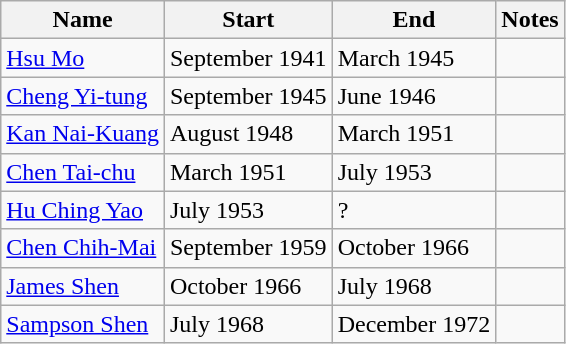<table class=wikitable>
<tr>
<th>Name</th>
<th>Start</th>
<th>End</th>
<th>Notes</th>
</tr>
<tr>
<td><a href='#'>Hsu Mo</a></td>
<td>September 1941</td>
<td>March 1945</td>
<td></td>
</tr>
<tr>
<td><a href='#'>Cheng Yi-tung</a></td>
<td>September 1945</td>
<td>June 1946</td>
<td></td>
</tr>
<tr>
<td><a href='#'>Kan Nai-Kuang</a></td>
<td>August 1948</td>
<td>March 1951</td>
<td></td>
</tr>
<tr>
<td><a href='#'>Chen Tai-chu</a></td>
<td>March 1951</td>
<td>July 1953</td>
<td></td>
</tr>
<tr>
<td><a href='#'>Hu Ching Yao</a></td>
<td>July 1953</td>
<td>?</td>
<td></td>
</tr>
<tr>
<td><a href='#'>Chen Chih-Mai</a></td>
<td>September 1959</td>
<td>October 1966</td>
<td></td>
</tr>
<tr>
<td><a href='#'>James Shen</a></td>
<td>October 1966</td>
<td>July 1968</td>
<td></td>
</tr>
<tr>
<td><a href='#'>Sampson Shen</a></td>
<td>July 1968</td>
<td>December 1972</td>
<td></td>
</tr>
</table>
